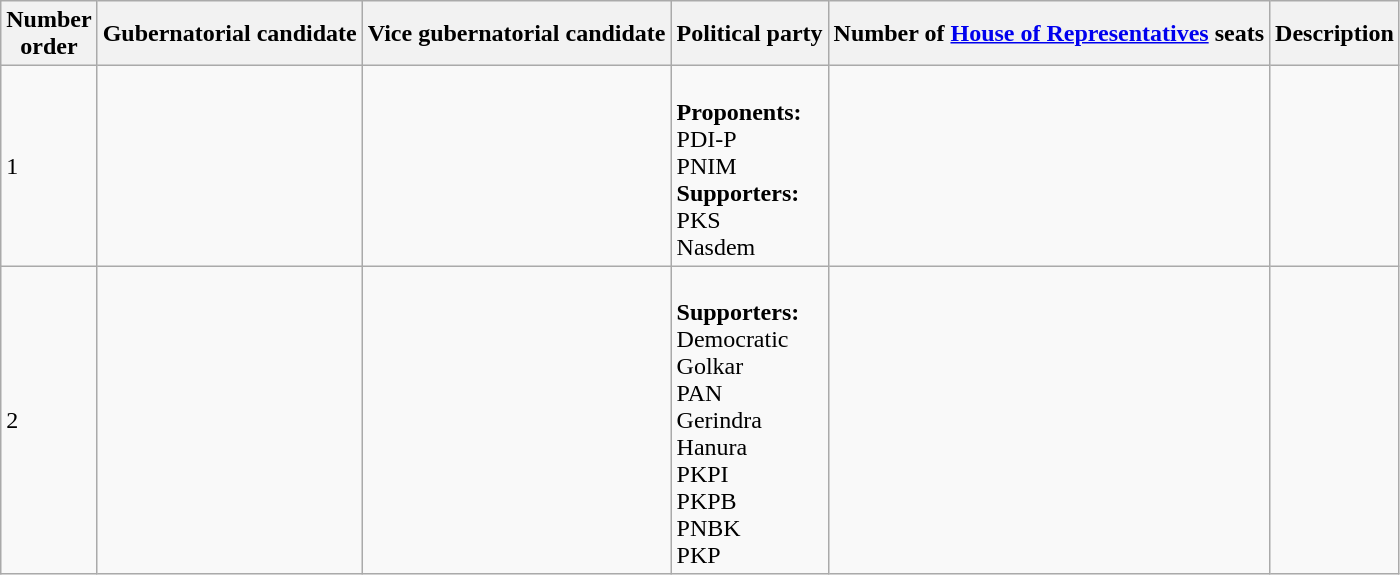<table class="wikitable">
<tr>
<th>Number<br>order</th>
<th>Gubernatorial candidate</th>
<th>Vice gubernatorial candidate</th>
<th>Political party</th>
<th>Number of <a href='#'>House of Representatives</a> seats</th>
<th>Description</th>
</tr>
<tr>
<td>1</td>
<td></td>
<td></td>
<td><br><strong>Proponents:</strong><br>PDI-P<br>PNIM<br>
<strong>Supporters:</strong><br>PKS<br>Nasdem</td>
<td></td>
<td></td>
</tr>
<tr>
<td>2</td>
<td></td>
<td></td>
<td><br><strong>Supporters:</strong><br>Democratic<br>Golkar<br>PAN<br>Gerindra<br>Hanura<br>PKPI<br>PKPB<br>PNBK<br>PKP</td>
<td></td>
<td></td>
</tr>
</table>
